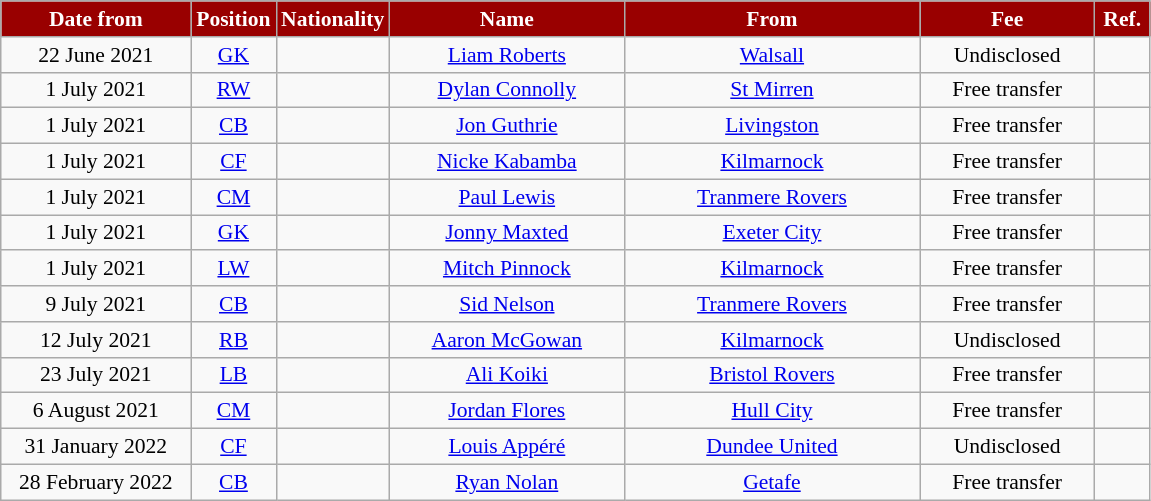<table class="wikitable"  style="text-align:center; font-size:90%; ">
<tr>
<th style="background:#990000; color:white; width:120px;">Date from</th>
<th style="background:#990000; color:white; width:50px;">Position</th>
<th style="background:#990000; color:white; width:50px;">Nationality</th>
<th style="background:#990000; color:white; width:150px;">Name</th>
<th style="background:#990000; color:white; width:190px;">From</th>
<th style="background:#990000; color:white; width:110px;">Fee</th>
<th style="background:#990000; color:white; width:30px;">Ref.</th>
</tr>
<tr>
<td>22 June 2021</td>
<td><a href='#'>GK</a></td>
<td></td>
<td><a href='#'>Liam Roberts</a></td>
<td> <a href='#'>Walsall</a></td>
<td>Undisclosed</td>
<td></td>
</tr>
<tr>
<td>1 July 2021</td>
<td><a href='#'>RW</a></td>
<td></td>
<td><a href='#'>Dylan Connolly</a></td>
<td> <a href='#'>St Mirren</a></td>
<td>Free transfer</td>
<td></td>
</tr>
<tr>
<td>1 July 2021</td>
<td><a href='#'>CB</a></td>
<td></td>
<td><a href='#'>Jon Guthrie</a></td>
<td> <a href='#'>Livingston</a></td>
<td>Free transfer</td>
<td></td>
</tr>
<tr>
<td>1 July 2021</td>
<td><a href='#'>CF</a></td>
<td></td>
<td><a href='#'>Nicke Kabamba</a></td>
<td> <a href='#'>Kilmarnock</a></td>
<td>Free transfer</td>
<td></td>
</tr>
<tr>
<td>1 July 2021</td>
<td><a href='#'>CM</a></td>
<td></td>
<td><a href='#'>Paul Lewis</a></td>
<td> <a href='#'>Tranmere Rovers</a></td>
<td>Free transfer</td>
<td></td>
</tr>
<tr>
<td>1 July 2021</td>
<td><a href='#'>GK</a></td>
<td></td>
<td><a href='#'>Jonny Maxted</a></td>
<td> <a href='#'>Exeter City</a></td>
<td>Free transfer</td>
<td></td>
</tr>
<tr>
<td>1 July 2021</td>
<td><a href='#'>LW</a></td>
<td></td>
<td><a href='#'>Mitch Pinnock</a></td>
<td> <a href='#'>Kilmarnock</a></td>
<td>Free transfer</td>
<td></td>
</tr>
<tr>
<td>9 July 2021</td>
<td><a href='#'>CB</a></td>
<td></td>
<td><a href='#'>Sid Nelson</a></td>
<td> <a href='#'>Tranmere Rovers</a></td>
<td>Free transfer</td>
<td></td>
</tr>
<tr>
<td>12 July 2021</td>
<td><a href='#'>RB</a></td>
<td></td>
<td><a href='#'>Aaron McGowan</a></td>
<td> <a href='#'>Kilmarnock</a></td>
<td>Undisclosed</td>
<td></td>
</tr>
<tr>
<td>23 July 2021</td>
<td><a href='#'>LB</a></td>
<td></td>
<td><a href='#'>Ali Koiki</a></td>
<td> <a href='#'>Bristol Rovers</a></td>
<td>Free transfer</td>
<td></td>
</tr>
<tr>
<td>6 August 2021</td>
<td><a href='#'>CM</a></td>
<td></td>
<td><a href='#'>Jordan Flores</a></td>
<td> <a href='#'>Hull City</a></td>
<td>Free transfer</td>
<td></td>
</tr>
<tr>
<td>31 January 2022</td>
<td><a href='#'>CF</a></td>
<td></td>
<td><a href='#'>Louis Appéré</a></td>
<td> <a href='#'>Dundee United</a></td>
<td>Undisclosed</td>
<td></td>
</tr>
<tr>
<td>28 February 2022</td>
<td><a href='#'>CB</a></td>
<td></td>
<td><a href='#'>Ryan Nolan</a></td>
<td> <a href='#'>Getafe</a></td>
<td>Free transfer</td>
<td></td>
</tr>
</table>
